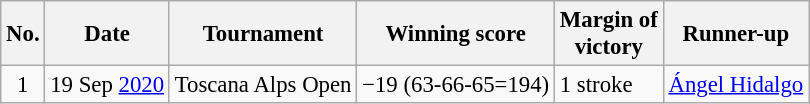<table class="wikitable" style="font-size:95%;">
<tr>
<th>No.</th>
<th>Date</th>
<th>Tournament</th>
<th>Winning score</th>
<th>Margin of<br>victory</th>
<th>Runner-up</th>
</tr>
<tr>
<td align=center>1</td>
<td align=right>19 Sep <a href='#'>2020</a></td>
<td>Toscana Alps Open</td>
<td>−19 (63-66-65=194)</td>
<td>1 stroke</td>
<td> <a href='#'>Ángel Hidalgo</a></td>
</tr>
</table>
